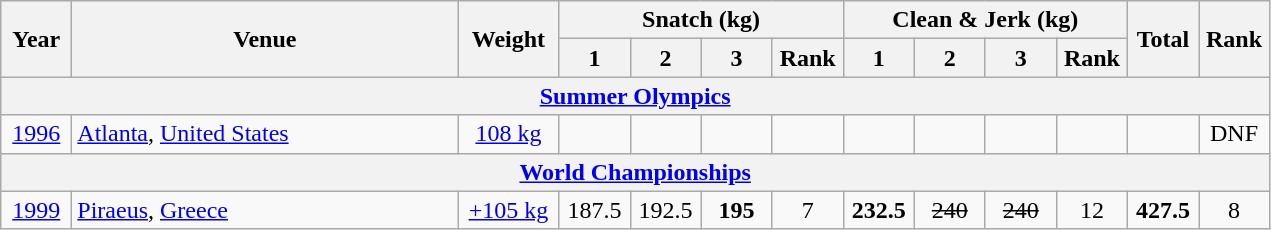<table class = "wikitable" style="text-align:center;">
<tr>
<th rowspan=2 width=40>Year</th>
<th rowspan=2 width=250>Venue</th>
<th rowspan=2 width=60>Weight</th>
<th colspan=4>Snatch (kg)</th>
<th colspan=4>Clean & Jerk (kg)</th>
<th rowspan=2 width=40>Total</th>
<th rowspan=2 width=40>Rank</th>
</tr>
<tr>
<th width=40>1</th>
<th width=40>2</th>
<th width=40>3</th>
<th width=40>Rank</th>
<th width=40>1</th>
<th width=40>2</th>
<th width=40>3</th>
<th width=40>Rank</th>
</tr>
<tr>
<th colspan=13><a href='#'>Summer Olympics</a></th>
</tr>
<tr>
<td><a href='#'>1996</a></td>
<td align=left> <a href='#'>Atlanta</a>, <a href='#'>United States</a></td>
<td><a href='#'>108 kg</a></td>
<td></td>
<td></td>
<td></td>
<td></td>
<td></td>
<td></td>
<td></td>
<td></td>
<td></td>
<td>DNF</td>
</tr>
<tr>
<th colspan=13><a href='#'>World Championships</a></th>
</tr>
<tr>
<td><a href='#'>1999</a></td>
<td align=left> <a href='#'>Piraeus</a>, <a href='#'>Greece</a></td>
<td><a href='#'>+105 kg</a></td>
<td>187.5</td>
<td>192.5</td>
<td><strong>195</strong></td>
<td>7</td>
<td><strong>232.5</strong></td>
<td><s>240</s></td>
<td><s>240</s></td>
<td>12</td>
<td><strong>427.5</strong></td>
<td>8</td>
</tr>
</table>
